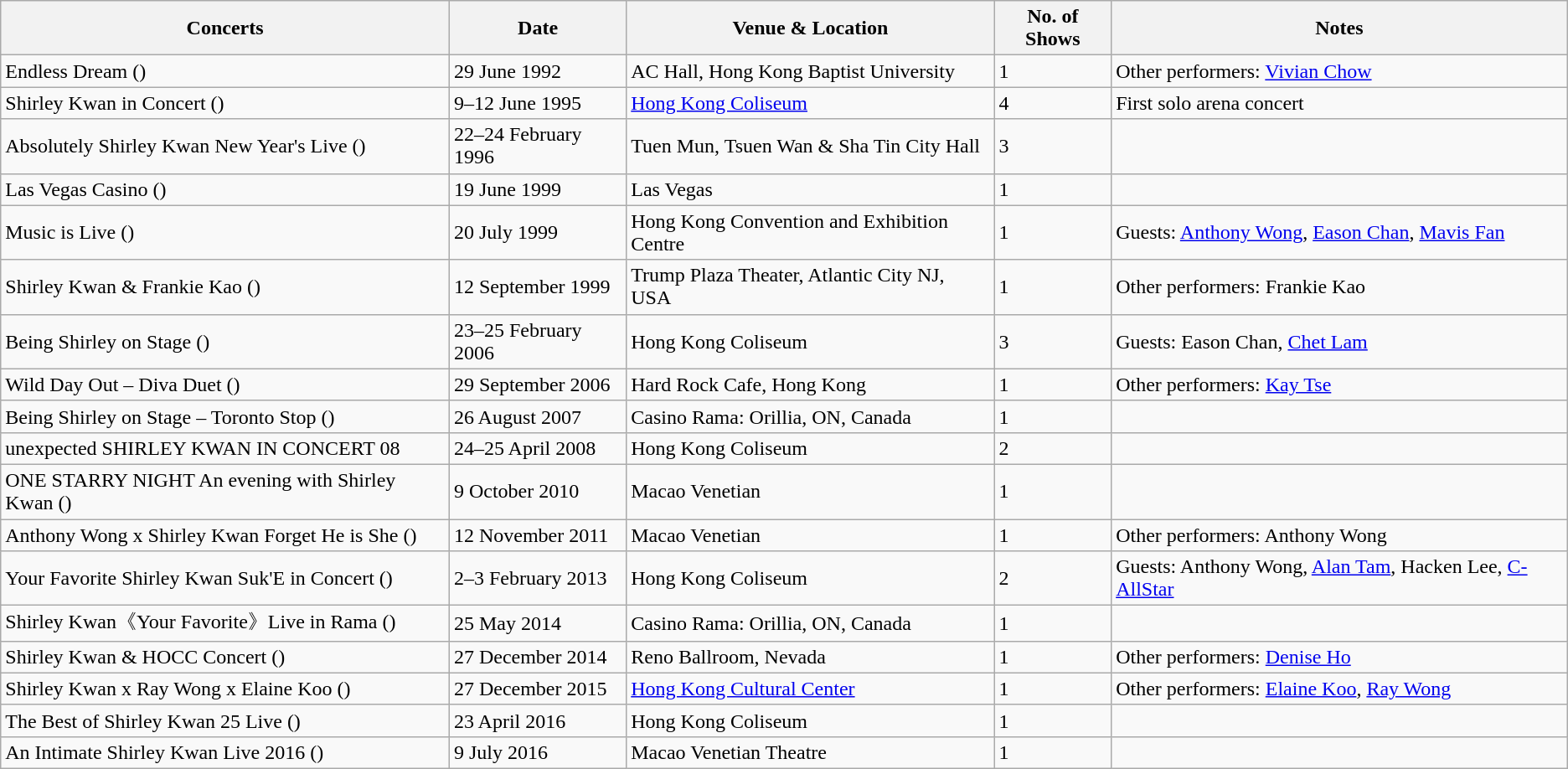<table class="wikitable">
<tr>
<th>Concerts</th>
<th>Date</th>
<th>Venue & Location</th>
<th>No. of Shows</th>
<th>Notes</th>
</tr>
<tr>
<td>Endless Dream ()</td>
<td>29 June 1992</td>
<td>AC Hall, Hong Kong Baptist University</td>
<td>1</td>
<td>Other performers: <a href='#'>Vivian Chow</a></td>
</tr>
<tr>
<td>Shirley Kwan in Concert ()</td>
<td>9–12 June 1995</td>
<td><a href='#'>Hong Kong Coliseum</a></td>
<td>4</td>
<td>First solo arena concert</td>
</tr>
<tr>
<td>Absolutely Shirley Kwan New Year's Live ()</td>
<td>22–24 February 1996</td>
<td>Tuen Mun, Tsuen Wan & Sha Tin City Hall</td>
<td>3</td>
<td></td>
</tr>
<tr>
<td>Las Vegas Casino ()</td>
<td>19 June 1999</td>
<td>Las Vegas</td>
<td>1</td>
<td></td>
</tr>
<tr>
<td>Music is Live ()</td>
<td>20 July 1999</td>
<td>Hong Kong Convention and Exhibition Centre</td>
<td>1</td>
<td>Guests: <a href='#'>Anthony Wong</a>, <a href='#'>Eason Chan</a>, <a href='#'>Mavis Fan</a></td>
</tr>
<tr>
<td>Shirley Kwan & Frankie Kao ()</td>
<td>12 September 1999</td>
<td>Trump Plaza Theater, Atlantic City NJ, USA</td>
<td>1</td>
<td>Other performers: Frankie Kao</td>
</tr>
<tr>
<td>Being Shirley on Stage ()</td>
<td>23–25 February 2006</td>
<td>Hong Kong Coliseum</td>
<td>3</td>
<td>Guests: Eason Chan, <a href='#'>Chet Lam</a></td>
</tr>
<tr>
<td>Wild Day Out – Diva Duet ()</td>
<td>29 September 2006</td>
<td>Hard Rock Cafe, Hong Kong</td>
<td>1</td>
<td>Other performers: <a href='#'>Kay Tse</a></td>
</tr>
<tr>
<td>Being Shirley on Stage – Toronto Stop ()</td>
<td>26 August 2007</td>
<td>Casino Rama: Orillia, ON, Canada</td>
<td>1</td>
<td></td>
</tr>
<tr>
<td>unexpected SHIRLEY KWAN IN CONCERT 08</td>
<td>24–25 April 2008</td>
<td>Hong Kong Coliseum</td>
<td>2</td>
<td></td>
</tr>
<tr>
<td>ONE STARRY NIGHT An evening with Shirley Kwan ()</td>
<td>9 October 2010</td>
<td>Macao Venetian</td>
<td>1</td>
<td></td>
</tr>
<tr>
<td>Anthony Wong x Shirley Kwan Forget He is She ()</td>
<td>12 November 2011</td>
<td>Macao Venetian</td>
<td>1</td>
<td>Other performers: Anthony Wong</td>
</tr>
<tr>
<td>Your Favorite Shirley Kwan Suk'E in Concert ()</td>
<td>2–3 February 2013</td>
<td>Hong Kong Coliseum</td>
<td>2</td>
<td>Guests: Anthony Wong, <a href='#'>Alan Tam</a>, Hacken Lee, <a href='#'>C-AllStar</a></td>
</tr>
<tr>
<td>Shirley Kwan《Your Favorite》Live in Rama ()</td>
<td>25 May 2014</td>
<td>Casino Rama: Orillia, ON, Canada</td>
<td>1</td>
<td></td>
</tr>
<tr>
<td>Shirley Kwan & HOCC Concert ()</td>
<td>27 December 2014</td>
<td>Reno Ballroom, Nevada</td>
<td>1</td>
<td>Other performers: <a href='#'>Denise Ho</a></td>
</tr>
<tr>
<td>Shirley Kwan x Ray Wong x Elaine Koo ()</td>
<td>27 December 2015</td>
<td><a href='#'>Hong Kong Cultural Center</a></td>
<td>1</td>
<td>Other performers: <a href='#'>Elaine Koo</a>, <a href='#'>Ray Wong</a></td>
</tr>
<tr>
<td>The Best of Shirley Kwan 25 Live ()</td>
<td>23 April 2016</td>
<td>Hong Kong Coliseum</td>
<td>1</td>
<td></td>
</tr>
<tr>
<td>An Intimate Shirley Kwan Live 2016 ()</td>
<td>9 July 2016</td>
<td>Macao Venetian Theatre</td>
<td>1</td>
<td></td>
</tr>
</table>
